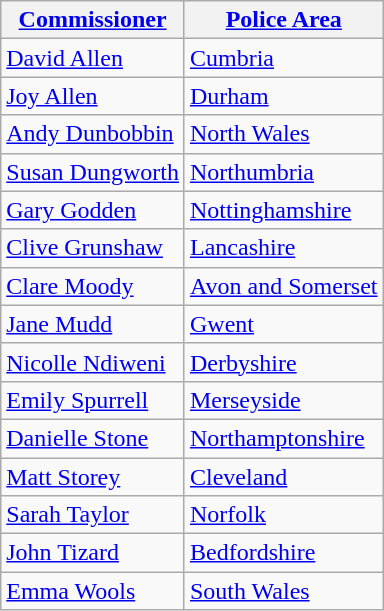<table class="sortable wikitable" style="font-size:100%">
<tr>
<th><a href='#'>Commissioner</a></th>
<th><a href='#'>Police Area</a></th>
</tr>
<tr>
<td><a href='#'>David Allen</a></td>
<td><a href='#'>Cumbria</a></td>
</tr>
<tr>
<td><a href='#'>Joy Allen</a></td>
<td><a href='#'>Durham</a></td>
</tr>
<tr>
<td><a href='#'>Andy Dunbobbin</a></td>
<td><a href='#'>North Wales</a></td>
</tr>
<tr>
<td><a href='#'>Susan Dungworth</a></td>
<td><a href='#'>Northumbria</a></td>
</tr>
<tr>
<td><a href='#'>Gary Godden</a></td>
<td><a href='#'>Nottinghamshire</a></td>
</tr>
<tr>
<td><a href='#'>Clive Grunshaw</a></td>
<td><a href='#'>Lancashire</a></td>
</tr>
<tr>
<td><a href='#'>Clare Moody</a></td>
<td><a href='#'>Avon and Somerset</a></td>
</tr>
<tr>
<td><a href='#'>Jane Mudd</a></td>
<td><a href='#'>Gwent</a></td>
</tr>
<tr>
<td><a href='#'>Nicolle Ndiweni</a></td>
<td><a href='#'>Derbyshire</a></td>
</tr>
<tr>
<td><a href='#'>Emily Spurrell</a></td>
<td><a href='#'>Merseyside</a></td>
</tr>
<tr>
<td><a href='#'>Danielle Stone</a></td>
<td><a href='#'>Northamptonshire</a></td>
</tr>
<tr>
<td><a href='#'>Matt Storey</a></td>
<td><a href='#'>Cleveland</a></td>
</tr>
<tr>
<td><a href='#'>Sarah Taylor</a></td>
<td><a href='#'>Norfolk</a></td>
</tr>
<tr>
<td><a href='#'>John Tizard</a></td>
<td><a href='#'>Bedfordshire</a></td>
</tr>
<tr>
<td><a href='#'>Emma Wools</a></td>
<td><a href='#'>South Wales</a></td>
</tr>
</table>
